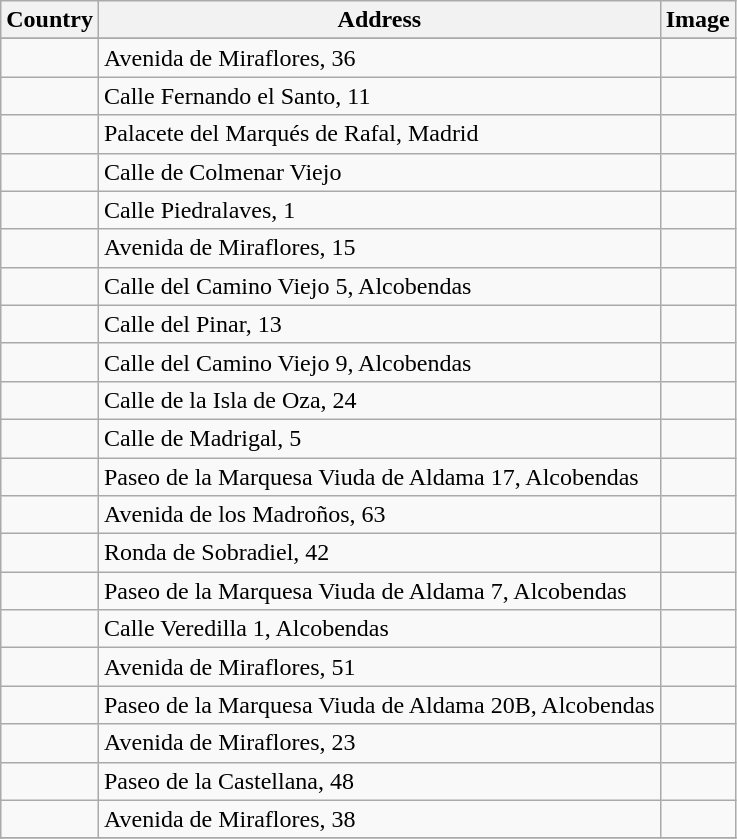<table class="wikitable sortable">
<tr valign="middle">
<th>Country</th>
<th>Address</th>
<th>Image</th>
</tr>
<tr style="font-weight:bold; background-color: #DDDDDD">
</tr>
<tr>
<td></td>
<td>Avenida de Miraflores, 36</td>
<td></td>
</tr>
<tr>
<td></td>
<td>Calle Fernando el Santo, 11</td>
<td></td>
</tr>
<tr>
<td></td>
<td>Palacete del Marqués de Rafal, Madrid</td>
<td></td>
</tr>
<tr>
<td></td>
<td>Calle de Colmenar Viejo</td>
<td></td>
</tr>
<tr>
<td></td>
<td>Calle Piedralaves, 1</td>
<td></td>
</tr>
<tr>
<td></td>
<td>Avenida de Miraflores, 15</td>
<td></td>
</tr>
<tr>
<td></td>
<td>Calle del Camino Viejo 5, Alcobendas</td>
<td></td>
</tr>
<tr>
<td></td>
<td>Calle del Pinar, 13</td>
<td></td>
</tr>
<tr>
<td></td>
<td>Calle del Camino Viejo 9, Alcobendas</td>
<td></td>
</tr>
<tr>
<td></td>
<td>Calle de la Isla de Oza, 24</td>
<td></td>
</tr>
<tr>
<td></td>
<td>Calle de Madrigal, 5</td>
<td></td>
</tr>
<tr>
<td></td>
<td>Paseo de la Marquesa Viuda de Aldama 17, Alcobendas</td>
<td></td>
</tr>
<tr>
<td></td>
<td>Avenida de los Madroños, 63</td>
<td></td>
</tr>
<tr>
<td></td>
<td>Ronda de Sobradiel, 42</td>
<td></td>
</tr>
<tr>
<td></td>
<td>Paseo de la Marquesa Viuda de Aldama 7, Alcobendas</td>
<td></td>
</tr>
<tr>
<td></td>
<td>Calle Veredilla 1, Alcobendas</td>
<td></td>
</tr>
<tr>
<td></td>
<td>Avenida de Miraflores, 51</td>
<td></td>
</tr>
<tr>
<td></td>
<td>Paseo de la Marquesa Viuda de Aldama 20B, Alcobendas</td>
<td></td>
</tr>
<tr>
<td></td>
<td>Avenida de Miraflores, 23</td>
<td></td>
</tr>
<tr>
<td></td>
<td>Paseo de la Castellana, 48</td>
<td></td>
</tr>
<tr>
<td></td>
<td>Avenida de Miraflores, 38</td>
<td></td>
</tr>
<tr>
</tr>
</table>
